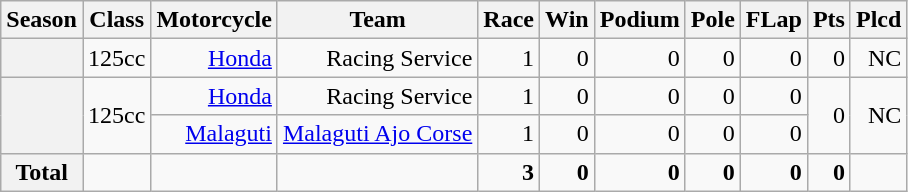<table class="wikitable">
<tr>
<th>Season</th>
<th>Class</th>
<th>Motorcycle</th>
<th>Team</th>
<th>Race</th>
<th>Win</th>
<th>Podium</th>
<th>Pole</th>
<th>FLap</th>
<th>Pts</th>
<th>Plcd</th>
</tr>
<tr align="right">
<th></th>
<td>125cc</td>
<td><a href='#'>Honda</a></td>
<td>Racing Service</td>
<td>1</td>
<td>0</td>
<td>0</td>
<td>0</td>
<td>0</td>
<td>0</td>
<td>NC</td>
</tr>
<tr align="right">
<th rowspan=2></th>
<td rowspan=2>125cc</td>
<td><a href='#'>Honda</a></td>
<td>Racing Service</td>
<td>1</td>
<td>0</td>
<td>0</td>
<td>0</td>
<td>0</td>
<td rowspan=2>0</td>
<td rowspan=2>NC</td>
</tr>
<tr align="right">
<td><a href='#'>Malaguti</a></td>
<td><a href='#'>Malaguti Ajo Corse</a></td>
<td>1</td>
<td>0</td>
<td>0</td>
<td>0</td>
<td>0</td>
</tr>
<tr align="right">
<th>Total</th>
<td></td>
<td></td>
<td></td>
<td><strong>3</strong></td>
<td><strong>0</strong></td>
<td><strong>0</strong></td>
<td><strong>0</strong></td>
<td><strong>0</strong></td>
<td><strong>0</strong></td>
<td></td>
</tr>
</table>
